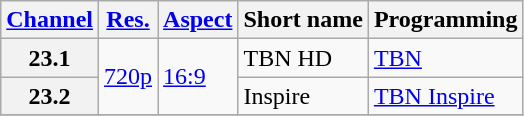<table class="wikitable">
<tr>
<th scope = "col"><a href='#'>Channel</a></th>
<th scope = "col"><a href='#'>Res.</a></th>
<th scope = "col"><a href='#'>Aspect</a></th>
<th scope = "col">Short name</th>
<th scope = "col">Programming</th>
</tr>
<tr>
<th scope = "row">23.1</th>
<td rowspan=2><a href='#'>720p</a></td>
<td rowspan=2><a href='#'>16:9</a></td>
<td>TBN HD</td>
<td><a href='#'>TBN</a></td>
</tr>
<tr>
<th scope = "row">23.2</th>
<td>Inspire</td>
<td><a href='#'>TBN Inspire</a></td>
</tr>
<tr>
</tr>
</table>
